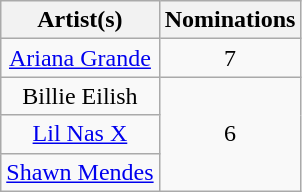<table class="wikitable" style="text-align:center;">
<tr>
<th scope="col">Artist(s)</th>
<th scope="col" style="text-align:center;">Nominations</th>
</tr>
<tr>
<td><a href='#'>Ariana Grande</a></td>
<td>7</td>
</tr>
<tr>
<td>Billie Eilish</td>
<td rowspan="3">6</td>
</tr>
<tr>
<td><a href='#'>Lil Nas X</a></td>
</tr>
<tr>
<td><a href='#'>Shawn Mendes</a></td>
</tr>
</table>
